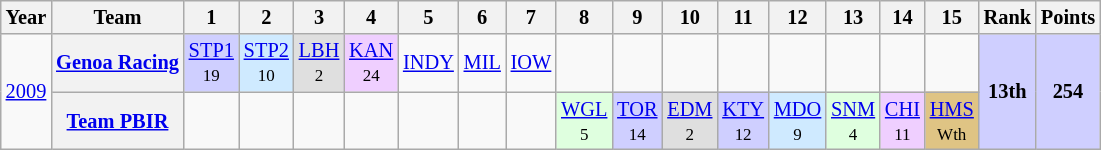<table class="wikitable" style="text-align:center; font-size:85%">
<tr>
<th>Year</th>
<th>Team</th>
<th>1</th>
<th>2</th>
<th>3</th>
<th>4</th>
<th>5</th>
<th>6</th>
<th>7</th>
<th>8</th>
<th>9</th>
<th>10</th>
<th>11</th>
<th>12</th>
<th>13</th>
<th>14</th>
<th>15</th>
<th>Rank</th>
<th>Points</th>
</tr>
<tr>
<td rowspan="2"><a href='#'>2009</a></td>
<th nowrap><a href='#'>Genoa Racing</a></th>
<td style="background:#CFCFFF;"><a href='#'>STP1</a><br><small>19</small></td>
<td style="background:#CFEAFF;"><a href='#'>STP2</a><br><small>10</small></td>
<td style="background:#DFDFDF;"><a href='#'>LBH</a><br><small>2</small></td>
<td style="background:#EFCFFF;"><a href='#'>KAN</a><br><small>24</small></td>
<td><a href='#'>INDY</a></td>
<td><a href='#'>MIL</a></td>
<td><a href='#'>IOW</a></td>
<td></td>
<td></td>
<td></td>
<td></td>
<td></td>
<td></td>
<td></td>
<td></td>
<td rowspan="2" style="background:#CFCFFF;"><strong>13th</strong></td>
<td rowspan="2" style="background:#CFCFFF;"><strong>254</strong></td>
</tr>
<tr>
<th nowrap><a href='#'>Team PBIR</a></th>
<td></td>
<td></td>
<td></td>
<td></td>
<td></td>
<td></td>
<td></td>
<td style="background:#DFFFDF;"><a href='#'>WGL</a><br><small>5</small></td>
<td style="background:#CFCFFF;"><a href='#'>TOR</a><br><small>14</small></td>
<td style="background:#DFDFDF;"><a href='#'>EDM</a><br><small>2</small></td>
<td style="background:#CFCFFF;"><a href='#'>KTY</a><br><small>12</small></td>
<td style="background:#CFEAFF;"><a href='#'>MDO</a><br><small>9</small></td>
<td style="background:#DFFFDF;"><a href='#'>SNM</a><br><small>4</small></td>
<td style="background:#EFCFFF;"><a href='#'>CHI</a><br><small>11</small></td>
<td style="background:#DFC484;"><a href='#'>HMS</a><br><small>Wth</small></td>
</tr>
</table>
